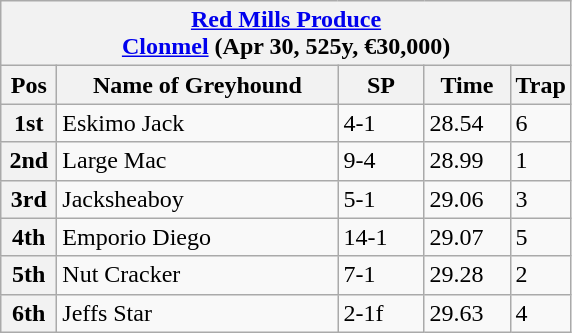<table class="wikitable">
<tr>
<th colspan="6"><a href='#'>Red Mills Produce</a><br> <a href='#'>Clonmel</a> (Apr 30, 525y, €30,000)</th>
</tr>
<tr>
<th width=30>Pos</th>
<th width=180>Name of Greyhound</th>
<th width=50>SP</th>
<th width=50>Time</th>
<th width=30>Trap</th>
</tr>
<tr>
<th>1st</th>
<td>Eskimo Jack </td>
<td>4-1</td>
<td>28.54</td>
<td>6</td>
</tr>
<tr>
<th>2nd</th>
<td>Large Mac</td>
<td>9-4</td>
<td>28.99</td>
<td>1</td>
</tr>
<tr>
<th>3rd</th>
<td>Jacksheaboy</td>
<td>5-1</td>
<td>29.06</td>
<td>3</td>
</tr>
<tr>
<th>4th</th>
<td>Emporio Diego</td>
<td>14-1</td>
<td>29.07</td>
<td>5</td>
</tr>
<tr>
<th>5th</th>
<td>Nut Cracker</td>
<td>7-1</td>
<td>29.28</td>
<td>2</td>
</tr>
<tr>
<th>6th</th>
<td>Jeffs Star</td>
<td>2-1f</td>
<td>29.63</td>
<td>4</td>
</tr>
</table>
